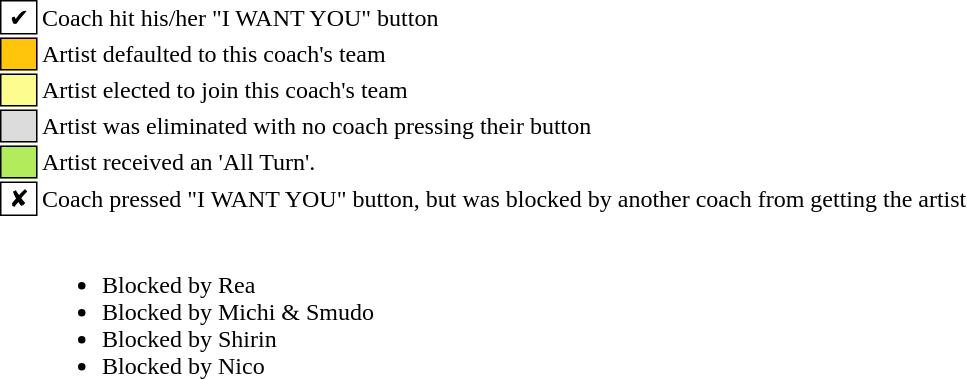<table class="toccolours" style="font-size: 100%">
<tr>
<td style="background: white; border: 1px solid black"> ✔ </td>
<td>Coach hit his/her "I WANT YOU" button</td>
</tr>
<tr>
<td style="background:#FFC40C; border: 1px solid black">  </td>
<td>Artist defaulted to this coach's team</td>
</tr>
<tr>
<td style="background:#fdfc8f; border: 1px solid black">  </td>
<td>Artist elected to join this coach's team</td>
</tr>
<tr>
<td style="background:#DCDCDC; border: 1px solid black">  </td>
<td>Artist was eliminated with no coach pressing their button</td>
</tr>
<tr>
<td style="background-color:#B2EC5D; border: 1px solid black">    </td>
<td>Artist received an 'All Turn'.</td>
</tr>
<tr>
<td style="background: white; border:1px solid black"> ✘ </td>
<td>Coach pressed "I WANT YOU" button, but was blocked by another coach from getting the artist</td>
</tr>
<tr>
<td></td>
<td><br><ul><li> Blocked by Rea</li><li> Blocked by Michi & Smudo</li><li> Blocked by Shirin</li><li> Blocked by Nico</li></ul></td>
</tr>
</table>
